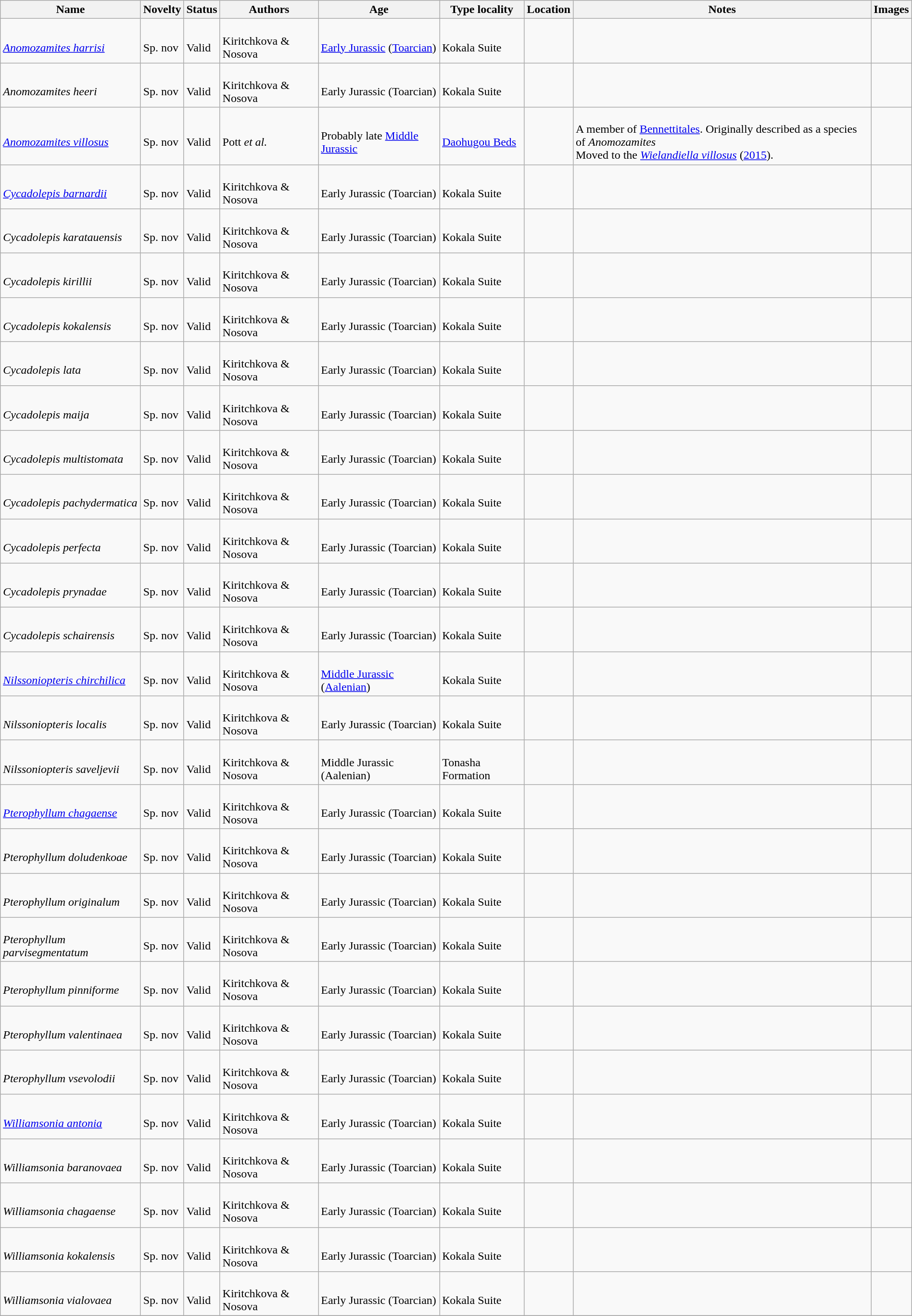<table class="wikitable sortable" align="center" width="100%">
<tr>
<th>Name</th>
<th>Novelty</th>
<th>Status</th>
<th>Authors</th>
<th>Age</th>
<th>Type locality</th>
<th>Location</th>
<th>Notes</th>
<th>Images</th>
</tr>
<tr>
<td><br><em><a href='#'>Anomozamites harrisi</a></em></td>
<td><br>Sp. nov</td>
<td><br>Valid</td>
<td><br>Kiritchkova & Nosova</td>
<td><br><a href='#'>Early Jurassic</a> (<a href='#'>Toarcian</a>)</td>
<td><br>Кokala Suite</td>
<td><br></td>
<td></td>
<td></td>
</tr>
<tr>
<td><br><em>Anomozamites heeri</em></td>
<td><br>Sp. nov</td>
<td><br>Valid</td>
<td><br>Kiritchkova & Nosova</td>
<td><br>Early Jurassic (Toarcian)</td>
<td><br>Кokala Suite</td>
<td><br></td>
<td></td>
<td></td>
</tr>
<tr>
<td><br><em><a href='#'>Anomozamites villosus</a></em></td>
<td><br>Sp. nov</td>
<td><br>Valid</td>
<td><br>Pott <em>et al.</em></td>
<td><br>Probably late <a href='#'>Middle Jurassic</a></td>
<td><br><a href='#'>Daohugou Beds</a></td>
<td><br></td>
<td><br>A member of <a href='#'>Bennettitales</a>. Originally described as a species of <em>Anomozamites</em><br> Moved to the <em><a href='#'>Wielandiella villosus</a></em> (<a href='#'>2015</a>).</td>
<td></td>
</tr>
<tr>
<td><br><em><a href='#'>Cycadolepis barnardii</a></em></td>
<td><br>Sp. nov</td>
<td><br>Valid</td>
<td><br>Kiritchkova & Nosova</td>
<td><br>Early Jurassic (Toarcian)</td>
<td><br>Кokala Suite</td>
<td><br></td>
<td></td>
<td></td>
</tr>
<tr>
<td><br><em>Cycadolepis karatauensis</em></td>
<td><br>Sp. nov</td>
<td><br>Valid</td>
<td><br>Kiritchkova & Nosova</td>
<td><br>Early Jurassic (Toarcian)</td>
<td><br>Кokala Suite</td>
<td><br></td>
<td></td>
<td></td>
</tr>
<tr>
<td><br><em>Cycadolepis kirillii</em></td>
<td><br>Sp. nov</td>
<td><br>Valid</td>
<td><br>Kiritchkova & Nosova</td>
<td><br>Early Jurassic (Toarcian)</td>
<td><br>Кokala Suite</td>
<td><br></td>
<td></td>
<td></td>
</tr>
<tr>
<td><br><em>Cycadolepis kokalensis</em></td>
<td><br>Sp. nov</td>
<td><br>Valid</td>
<td><br>Kiritchkova & Nosova</td>
<td><br>Early Jurassic (Toarcian)</td>
<td><br>Кokala Suite</td>
<td><br></td>
<td></td>
<td></td>
</tr>
<tr>
<td><br><em>Cycadolepis lata</em></td>
<td><br>Sp. nov</td>
<td><br>Valid</td>
<td><br>Kiritchkova & Nosova</td>
<td><br>Early Jurassic (Toarcian)</td>
<td><br>Кokala Suite</td>
<td><br></td>
<td></td>
<td></td>
</tr>
<tr>
<td><br><em>Cycadolepis maija</em></td>
<td><br>Sp. nov</td>
<td><br>Valid</td>
<td><br>Kiritchkova & Nosova</td>
<td><br>Early Jurassic (Toarcian)</td>
<td><br>Кokala Suite</td>
<td><br></td>
<td></td>
<td></td>
</tr>
<tr>
<td><br><em>Cycadolepis multistomata</em></td>
<td><br>Sp. nov</td>
<td><br>Valid</td>
<td><br>Kiritchkova & Nosova</td>
<td><br>Early Jurassic (Toarcian)</td>
<td><br>Кokala Suite</td>
<td><br></td>
<td></td>
<td></td>
</tr>
<tr>
<td><br><em>Cycadolepis pachydermatica</em></td>
<td><br>Sp. nov</td>
<td><br>Valid</td>
<td><br>Kiritchkova & Nosova</td>
<td><br>Early Jurassic (Toarcian)</td>
<td><br>Кokala Suite</td>
<td><br></td>
<td></td>
<td></td>
</tr>
<tr>
<td><br><em>Cycadolepis perfecta</em></td>
<td><br>Sp. nov</td>
<td><br>Valid</td>
<td><br>Kiritchkova & Nosova</td>
<td><br>Early Jurassic (Toarcian)</td>
<td><br>Кokala Suite</td>
<td><br></td>
<td></td>
<td></td>
</tr>
<tr>
<td><br><em>Cycadolepis prynadае</em></td>
<td><br>Sp. nov</td>
<td><br>Valid</td>
<td><br>Kiritchkova & Nosova</td>
<td><br>Early Jurassic (Toarcian)</td>
<td><br>Кokala Suite</td>
<td><br></td>
<td></td>
<td></td>
</tr>
<tr>
<td><br><em>Cycadolepis schairensis</em></td>
<td><br>Sp. nov</td>
<td><br>Valid</td>
<td><br>Kiritchkova & Nosova</td>
<td><br>Early Jurassic (Toarcian)</td>
<td><br>Кokala Suite</td>
<td><br></td>
<td></td>
<td></td>
</tr>
<tr>
<td><br><em><a href='#'>Nilssoniopteris chirchilica</a></em></td>
<td><br>Sp. nov</td>
<td><br>Valid</td>
<td><br>Kiritchkova & Nosova</td>
<td><br><a href='#'>Middle Jurassic</a> (<a href='#'>Aalenian</a>)</td>
<td><br>Кokala Suite</td>
<td><br></td>
<td></td>
<td></td>
</tr>
<tr>
<td><br><em>Nilssoniopteris localis</em></td>
<td><br>Sp. nov</td>
<td><br>Valid</td>
<td><br>Kiritchkova & Nosova</td>
<td><br>Early Jurassic (Toarcian)</td>
<td><br>Кokala Suite</td>
<td><br></td>
<td></td>
<td></td>
</tr>
<tr>
<td><br><em>Nilssoniopteris saveljevii</em></td>
<td><br>Sp. nov</td>
<td><br>Valid</td>
<td><br>Kiritchkova & Nosova</td>
<td><br>Middle Jurassic (Aalenian)</td>
<td><br>Tonasha Formation</td>
<td><br></td>
<td></td>
<td></td>
</tr>
<tr>
<td><br><em><a href='#'>Pterophyllum chagaense</a></em></td>
<td><br>Sp. nov</td>
<td><br>Valid</td>
<td><br>Kiritchkova & Nosova</td>
<td><br>Early Jurassic (Toarcian)</td>
<td><br>Кokala Suite</td>
<td><br></td>
<td></td>
<td></td>
</tr>
<tr>
<td><br><em>Pterophyllum doludenkoae</em></td>
<td><br>Sp. nov</td>
<td><br>Valid</td>
<td><br>Kiritchkova & Nosova</td>
<td><br>Early Jurassic (Toarcian)</td>
<td><br>Кokala Suite</td>
<td><br></td>
<td></td>
<td></td>
</tr>
<tr>
<td><br><em>Pterophyllum originalum</em></td>
<td><br>Sp. nov</td>
<td><br>Valid</td>
<td><br>Kiritchkova & Nosova</td>
<td><br>Early Jurassic (Toarcian)</td>
<td><br>Кokala Suite</td>
<td><br></td>
<td></td>
<td></td>
</tr>
<tr>
<td><br><em>Pterophyllum pаrvisegmentatum</em></td>
<td><br>Sp. nov</td>
<td><br>Valid</td>
<td><br>Kiritchkova & Nosova</td>
<td><br>Early Jurassic (Toarcian)</td>
<td><br>Кokala Suite</td>
<td><br></td>
<td></td>
<td></td>
</tr>
<tr>
<td><br><em>Pterophyllum pinniforme</em></td>
<td><br>Sp. nov</td>
<td><br>Valid</td>
<td><br>Kiritchkova & Nosova</td>
<td><br>Early Jurassic (Toarcian)</td>
<td><br>Кokala Suite</td>
<td><br></td>
<td></td>
<td></td>
</tr>
<tr>
<td><br><em>Pterophyllum valentinaeа</em></td>
<td><br>Sp. nov</td>
<td><br>Valid</td>
<td><br>Kiritchkova & Nosova</td>
<td><br>Early Jurassic (Toarcian)</td>
<td><br>Кokala Suite</td>
<td><br></td>
<td></td>
<td></td>
</tr>
<tr>
<td><br><em>Pterophyllum vsevolodii</em></td>
<td><br>Sp. nov</td>
<td><br>Valid</td>
<td><br>Kiritchkova & Nosova</td>
<td><br>Early Jurassic (Toarcian)</td>
<td><br>Кokala Suite</td>
<td><br></td>
<td></td>
<td></td>
</tr>
<tr>
<td><br><em><a href='#'>Williamsonia antonia</a></em></td>
<td><br>Sp. nov</td>
<td><br>Valid</td>
<td><br>Kiritchkova & Nosova</td>
<td><br>Early Jurassic (Toarcian)</td>
<td><br>Кokala Suite</td>
<td><br></td>
<td></td>
<td></td>
</tr>
<tr>
<td><br><em>Williamsonia baranovaeа</em></td>
<td><br>Sp. nov</td>
<td><br>Valid</td>
<td><br>Kiritchkova & Nosova</td>
<td><br>Early Jurassic (Toarcian)</td>
<td><br>Кokala Suite</td>
<td><br></td>
<td></td>
<td></td>
</tr>
<tr>
<td><br><em>Williamsonia chagaensе</em></td>
<td><br>Sp. nov</td>
<td><br>Valid</td>
<td><br>Kiritchkova & Nosova</td>
<td><br>Early Jurassic (Toarcian)</td>
<td><br>Кokala Suite</td>
<td><br></td>
<td></td>
<td></td>
</tr>
<tr>
<td><br><em>Williamsonia kokalensis</em></td>
<td><br>Sp. nov</td>
<td><br>Valid</td>
<td><br>Kiritchkova & Nosova</td>
<td><br>Early Jurassic (Toarcian)</td>
<td><br>Кokala Suite</td>
<td><br></td>
<td></td>
<td></td>
</tr>
<tr>
<td><br><em>Williamsonia vialovaea</em></td>
<td><br>Sp. nov</td>
<td><br>Valid</td>
<td><br>Kiritchkova & Nosova</td>
<td><br>Early Jurassic (Toarcian)</td>
<td><br>Кokala Suite</td>
<td><br></td>
<td></td>
<td></td>
</tr>
<tr>
</tr>
</table>
